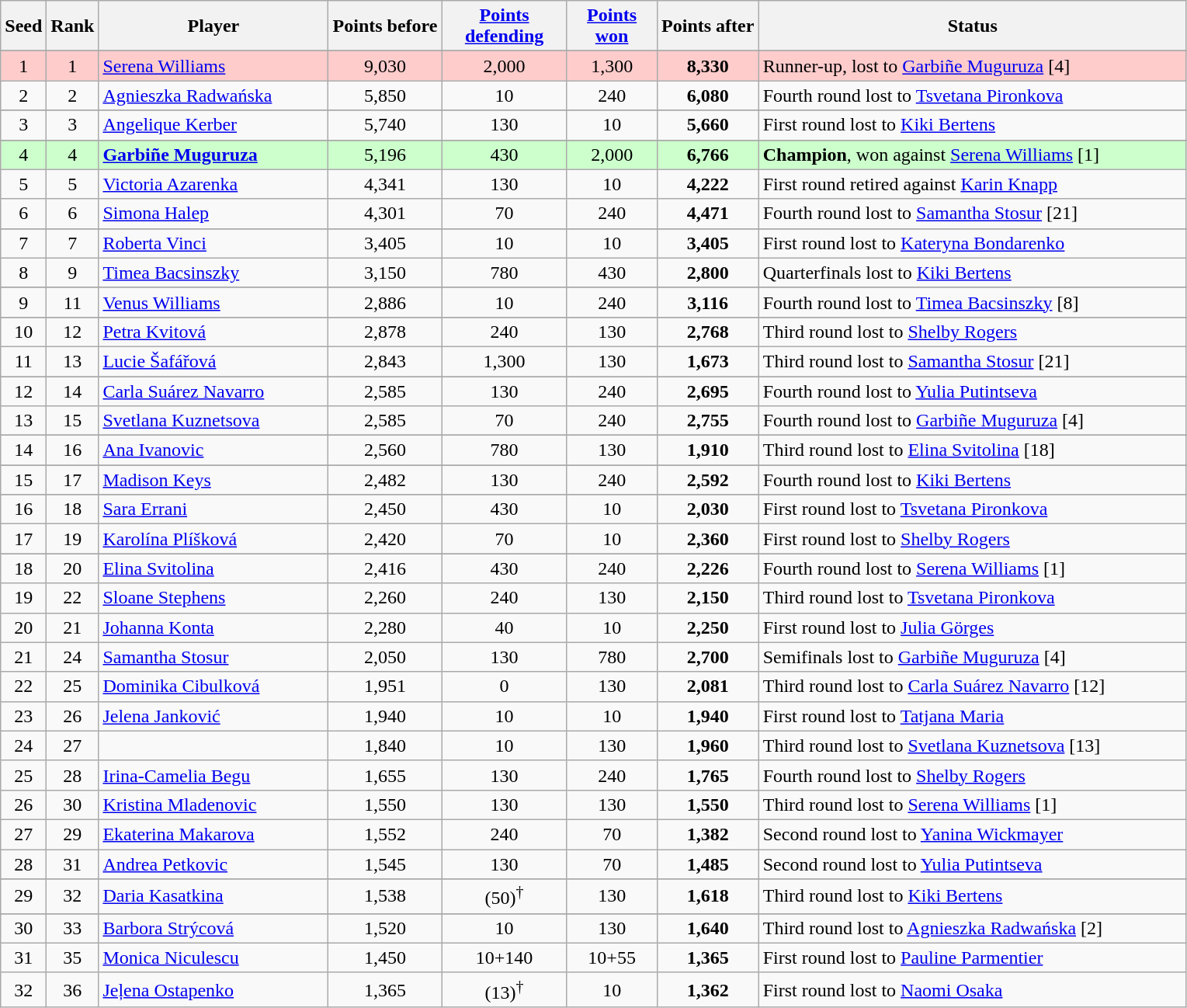<table class="wikitable sortable collapsible uncollapsed">
<tr>
<th style="width:30px;">Seed</th>
<th style="width:30px;">Rank</th>
<th style="width:190px;">Player</th>
<th style="width:90px;">Points before</th>
<th style="width:100px;"><a href='#'>Points defending</a></th>
<th style="width:70px;"><a href='#'>Points won</a></th>
<th style="width:80px;">Points after</th>
<th style="width:360px;">Status</th>
</tr>
<tr pavl>
</tr>
<tr style="background:#fcc;">
<td style="text-align:center;">1</td>
<td style="text-align:center;">1</td>
<td> <a href='#'>Serena Williams</a></td>
<td style="text-align:center;">9,030</td>
<td style="text-align:center;">2,000</td>
<td style="text-align:center;">1,300</td>
<td style="text-align:center;"><strong>8,330</strong></td>
<td>Runner-up, lost to  <a href='#'>Garbiñe Muguruza</a> [4]</td>
</tr>
<tr>
<td style="text-align:center;">2</td>
<td style="text-align:center;">2</td>
<td> <a href='#'>Agnieszka Radwańska</a></td>
<td style="text-align:center;">5,850</td>
<td style="text-align:center;">10</td>
<td style="text-align:center;">240</td>
<td style="text-align:center;"><strong>6,080</strong></td>
<td>Fourth round lost to  <a href='#'>Tsvetana Pironkova</a></td>
</tr>
<tr>
</tr>
<tr>
<td style="text-align:center;">3</td>
<td style="text-align:center;">3</td>
<td> <a href='#'>Angelique Kerber</a></td>
<td style="text-align:center;">5,740</td>
<td style="text-align:center;">130</td>
<td style="text-align:center;">10</td>
<td style="text-align:center;"><strong>5,660</strong></td>
<td>First round lost to  <a href='#'>Kiki Bertens</a></td>
</tr>
<tr>
</tr>
<tr style="background:#cfc;">
<td style="text-align:center;">4</td>
<td style="text-align:center;">4</td>
<td> <strong><a href='#'>Garbiñe Muguruza</a> </strong></td>
<td style="text-align:center;">5,196</td>
<td style="text-align:center;">430</td>
<td style="text-align:center;">2,000</td>
<td style="text-align:center;"><strong>6,766</strong></td>
<td><strong>Champion</strong>, won against  <a href='#'>Serena Williams</a> [1]</td>
</tr>
<tr>
<td style="text-align:center;">5</td>
<td style="text-align:center;">5</td>
<td> <a href='#'>Victoria Azarenka</a></td>
<td style="text-align:center;">4,341</td>
<td style="text-align:center;">130</td>
<td style="text-align:center;">10</td>
<td style="text-align:center;"><strong>4,222</strong></td>
<td>First round retired against  <a href='#'>Karin Knapp</a></td>
</tr>
<tr>
<td style="text-align:center;">6</td>
<td style="text-align:center;">6</td>
<td> <a href='#'>Simona Halep</a></td>
<td style="text-align:center;">4,301</td>
<td style="text-align:center;">70</td>
<td style="text-align:center;">240</td>
<td style="text-align:center;"><strong>4,471</strong></td>
<td>Fourth round lost to  <a href='#'>Samantha Stosur</a> [21]</td>
</tr>
<tr>
</tr>
<tr>
<td style="text-align:center;">7</td>
<td style="text-align:center;">7</td>
<td> <a href='#'>Roberta Vinci</a></td>
<td style="text-align:center;">3,405</td>
<td style="text-align:center;">10</td>
<td style="text-align:center;">10</td>
<td style="text-align:center;"><strong>3,405</strong></td>
<td>First round lost to  <a href='#'>Kateryna Bondarenko</a></td>
</tr>
<tr>
<td style="text-align:center;">8</td>
<td style="text-align:center;">9</td>
<td> <a href='#'>Timea Bacsinszky</a></td>
<td style="text-align:center;">3,150</td>
<td style="text-align:center;">780</td>
<td style="text-align:center;">430</td>
<td style="text-align:center;"><strong>2,800</strong></td>
<td>Quarterfinals lost to  <a href='#'>Kiki Bertens</a></td>
</tr>
<tr>
</tr>
<tr>
<td style="text-align:center;">9</td>
<td style="text-align:center;">11</td>
<td> <a href='#'>Venus Williams</a></td>
<td style="text-align:center;">2,886</td>
<td style="text-align:center;">10</td>
<td style="text-align:center;">240</td>
<td style="text-align:center;"><strong>3,116</strong></td>
<td>Fourth round lost to  <a href='#'>Timea Bacsinszky</a> [8]</td>
</tr>
<tr>
</tr>
<tr>
<td style="text-align:center;">10</td>
<td style="text-align:center;">12</td>
<td> <a href='#'>Petra Kvitová</a></td>
<td style="text-align:center;">2,878</td>
<td style="text-align:center;">240</td>
<td style="text-align:center;">130</td>
<td style="text-align:center;"><strong>2,768</strong></td>
<td>Third round lost to  <a href='#'>Shelby Rogers</a></td>
</tr>
<tr>
<td style="text-align:center;">11</td>
<td style="text-align:center;">13</td>
<td> <a href='#'>Lucie Šafářová</a></td>
<td style="text-align:center;">2,843</td>
<td style="text-align:center;">1,300</td>
<td style="text-align:center;">130</td>
<td style="text-align:center;"><strong>1,673</strong></td>
<td>Third round lost to  <a href='#'>Samantha Stosur</a> [21]</td>
</tr>
<tr>
</tr>
<tr>
<td style="text-align:center;">12</td>
<td style="text-align:center;">14</td>
<td> <a href='#'>Carla Suárez Navarro</a></td>
<td style="text-align:center;">2,585</td>
<td style="text-align:center;">130</td>
<td style="text-align:center;">240</td>
<td style="text-align:center;"><strong>2,695</strong></td>
<td>Fourth round lost to  <a href='#'>Yulia Putintseva</a></td>
</tr>
<tr>
<td style="text-align:center;">13</td>
<td style="text-align:center;">15</td>
<td> <a href='#'>Svetlana Kuznetsova</a></td>
<td style="text-align:center;">2,585</td>
<td style="text-align:center;">70</td>
<td style="text-align:center;">240</td>
<td style="text-align:center;"><strong>2,755</strong></td>
<td>Fourth round lost to  <a href='#'>Garbiñe Muguruza</a> [4]</td>
</tr>
<tr>
</tr>
<tr>
<td style="text-align:center;">14</td>
<td style="text-align:center;">16</td>
<td> <a href='#'>Ana Ivanovic</a></td>
<td style="text-align:center;">2,560</td>
<td style="text-align:center;">780</td>
<td style="text-align:center;">130</td>
<td style="text-align:center;"><strong>1,910</strong></td>
<td>Third round lost to  <a href='#'>Elina Svitolina</a> [18]</td>
</tr>
<tr>
</tr>
<tr>
<td style="text-align:center;">15</td>
<td style="text-align:center;">17</td>
<td> <a href='#'>Madison Keys</a></td>
<td style="text-align:center;">2,482</td>
<td style="text-align:center;">130</td>
<td style="text-align:center;">240</td>
<td style="text-align:center;"><strong>2,592</strong></td>
<td>Fourth round lost to  <a href='#'>Kiki Bertens</a></td>
</tr>
<tr>
</tr>
<tr>
<td style="text-align:center;">16</td>
<td style="text-align:center;">18</td>
<td> <a href='#'>Sara Errani</a></td>
<td style="text-align:center;">2,450</td>
<td style="text-align:center;">430</td>
<td style="text-align:center;">10</td>
<td style="text-align:center;"><strong>2,030</strong></td>
<td>First round lost to  <a href='#'>Tsvetana Pironkova</a></td>
</tr>
<tr>
<td style="text-align:center;">17</td>
<td style="text-align:center;">19</td>
<td> <a href='#'>Karolína Plíšková</a></td>
<td style="text-align:center;">2,420</td>
<td style="text-align:center;">70</td>
<td style="text-align:center;">10</td>
<td style="text-align:center;"><strong>2,360</strong></td>
<td>First round lost to  <a href='#'>Shelby Rogers</a></td>
</tr>
<tr>
</tr>
<tr>
<td style="text-align:center;">18</td>
<td style="text-align:center;">20</td>
<td> <a href='#'>Elina Svitolina</a></td>
<td style="text-align:center;">2,416</td>
<td style="text-align:center;">430</td>
<td style="text-align:center;">240</td>
<td style="text-align:center;"><strong>2,226</strong></td>
<td>Fourth round lost to  <a href='#'>Serena Williams</a> [1]</td>
</tr>
<tr>
<td style="text-align:center;">19</td>
<td style="text-align:center;">22</td>
<td> <a href='#'>Sloane Stephens</a></td>
<td style="text-align:center;">2,260</td>
<td style="text-align:center;">240</td>
<td style="text-align:center;">130</td>
<td style="text-align:center;"><strong>2,150</strong></td>
<td>Third round lost to  <a href='#'>Tsvetana Pironkova</a></td>
</tr>
<tr>
<td style="text-align:center;">20</td>
<td style="text-align:center;">21</td>
<td> <a href='#'>Johanna Konta</a></td>
<td style="text-align:center;">2,280</td>
<td style="text-align:center;">40</td>
<td style="text-align:center;">10</td>
<td style="text-align:center;"><strong>2,250</strong></td>
<td>First round lost to  <a href='#'>Julia Görges</a></td>
</tr>
<tr>
<td style="text-align:center;">21</td>
<td style="text-align:center;">24</td>
<td> <a href='#'>Samantha Stosur</a></td>
<td style="text-align:center;">2,050</td>
<td style="text-align:center;">130</td>
<td style="text-align:center;">780</td>
<td style="text-align:center;"><strong>2,700</strong></td>
<td>Semifinals lost to  <a href='#'>Garbiñe Muguruza</a> [4]</td>
</tr>
<tr>
<td style="text-align:center;">22</td>
<td style="text-align:center;">25</td>
<td> <a href='#'>Dominika Cibulková</a></td>
<td style="text-align:center;">1,951</td>
<td style="text-align:center;">0</td>
<td style="text-align:center;">130</td>
<td style="text-align:center;"><strong>2,081</strong></td>
<td>Third round lost to  <a href='#'>Carla Suárez Navarro</a> [12]</td>
</tr>
<tr>
<td style="text-align:center;">23</td>
<td style="text-align:center;">26</td>
<td> <a href='#'>Jelena Janković</a></td>
<td style="text-align:center;">1,940</td>
<td style="text-align:center;">10</td>
<td style="text-align:center;">10</td>
<td style="text-align:center;"><strong>1,940</strong></td>
<td>First round lost to  <a href='#'>Tatjana Maria</a></td>
</tr>
<tr>
<td style="text-align:center;">24</td>
<td style="text-align:center;">27</td>
<td></td>
<td style="text-align:center;">1,840</td>
<td style="text-align:center;">10</td>
<td style="text-align:center;">130</td>
<td style="text-align:center;"><strong>1,960</strong></td>
<td>Third round lost to  <a href='#'>Svetlana Kuznetsova</a> [13]</td>
</tr>
<tr>
<td style="text-align:center;">25</td>
<td style="text-align:center;">28</td>
<td> <a href='#'>Irina-Camelia Begu</a></td>
<td style="text-align:center;">1,655</td>
<td style="text-align:center;">130</td>
<td style="text-align:center;">240</td>
<td style="text-align:center;"><strong>1,765</strong></td>
<td>Fourth round lost to  <a href='#'>Shelby Rogers</a></td>
</tr>
<tr>
<td style="text-align:center;">26</td>
<td style="text-align:center;">30</td>
<td> <a href='#'>Kristina Mladenovic</a></td>
<td style="text-align:center;">1,550</td>
<td style="text-align:center;">130</td>
<td style="text-align:center;">130</td>
<td style="text-align:center;"><strong>1,550</strong></td>
<td>Third round lost to  <a href='#'>Serena Williams</a> [1]</td>
</tr>
<tr>
<td style="text-align:center;">27</td>
<td style="text-align:center;">29</td>
<td> <a href='#'>Ekaterina Makarova</a></td>
<td style="text-align:center;">1,552</td>
<td style="text-align:center;">240</td>
<td style="text-align:center;">70</td>
<td style="text-align:center;"><strong>1,382</strong></td>
<td>Second round lost to  <a href='#'>Yanina Wickmayer</a></td>
</tr>
<tr>
<td style="text-align:center;">28</td>
<td style="text-align:center;">31</td>
<td> <a href='#'>Andrea Petkovic</a></td>
<td style="text-align:center;">1,545</td>
<td style="text-align:center;">130</td>
<td style="text-align:center;">70</td>
<td style="text-align:center;"><strong>1,485</strong></td>
<td>Second round lost to  <a href='#'>Yulia Putintseva</a></td>
</tr>
<tr>
</tr>
<tr>
<td style="text-align:center;">29</td>
<td style="text-align:center;">32</td>
<td> <a href='#'>Daria Kasatkina</a></td>
<td style="text-align:center;">1,538</td>
<td style="text-align:center;">(50)<sup>†</sup></td>
<td style="text-align:center;">130</td>
<td style="text-align:center;"><strong>1,618</strong></td>
<td>Third round lost to  <a href='#'>Kiki Bertens</a></td>
</tr>
<tr>
</tr>
<tr>
<td style="text-align:center;">30</td>
<td style="text-align:center;">33</td>
<td> <a href='#'>Barbora Strýcová</a></td>
<td style="text-align:center;">1,520</td>
<td style="text-align:center;">10</td>
<td style="text-align:center;">130</td>
<td style="text-align:center;"><strong>1,640</strong></td>
<td>Third round lost to  <a href='#'>Agnieszka Radwańska</a> [2]</td>
</tr>
<tr>
<td style="text-align:center;">31</td>
<td style="text-align:center;">35</td>
<td> <a href='#'>Monica Niculescu</a></td>
<td style="text-align:center;">1,450</td>
<td style="text-align:center;">10+140</td>
<td style="text-align:center;">10+55</td>
<td style="text-align:center;"><strong>1,365</strong></td>
<td>First round lost to  <a href='#'>Pauline Parmentier</a></td>
</tr>
<tr>
<td style="text-align:center;">32</td>
<td style="text-align:center;">36</td>
<td> <a href='#'>Jeļena Ostapenko</a></td>
<td style="text-align:center;">1,365</td>
<td style="text-align:center;">(13)<sup>†</sup></td>
<td style="text-align:center;">10</td>
<td style="text-align:center;"><strong>1,362</strong></td>
<td>First round lost to  <a href='#'>Naomi Osaka</a></td>
</tr>
</table>
